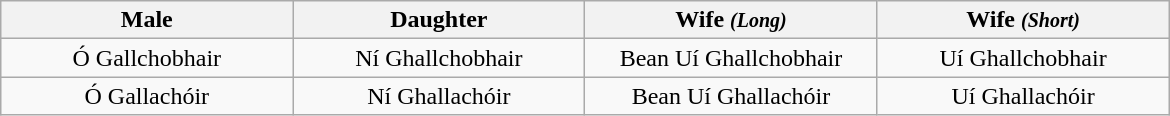<table class="wikitable" style="text-align:right">
<tr>
<th style="width:20%;">Male</th>
<th style="width:20%;">Daughter</th>
<th style="width:20%;">Wife <em><small>(Long)</small></em></th>
<th style="width:20%;">Wife <em><small>(Short)</small></em></th>
</tr>
<tr style="text-align:center;">
<td>Ó Gallchobhair</td>
<td>Ní Ghallchobhair</td>
<td>Bean Uí Ghallchobhair</td>
<td>Uí Ghallchobhair</td>
</tr>
<tr style="text-align:center;">
<td>Ó Gallachóir</td>
<td>Ní Ghallachóir</td>
<td>Bean Uí Ghallachóir</td>
<td>Uí Ghallachóir</td>
</tr>
</table>
